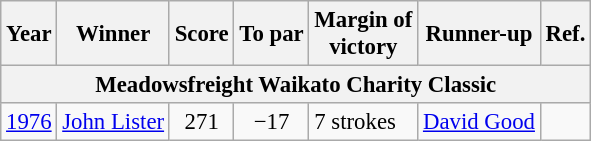<table class=wikitable style="font-size:95%">
<tr>
<th>Year</th>
<th>Winner</th>
<th>Score</th>
<th>To par</th>
<th>Margin of<br>victory</th>
<th>Runner-up</th>
<th>Ref.</th>
</tr>
<tr>
<th colspan=7>Meadowsfreight Waikato Charity Classic</th>
</tr>
<tr>
<td><a href='#'>1976</a></td>
<td> <a href='#'>John Lister</a></td>
<td align=center>271</td>
<td align=center>−17</td>
<td>7 strokes</td>
<td> <a href='#'>David Good</a></td>
<td></td>
</tr>
</table>
